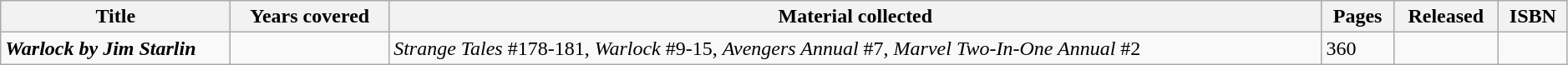<table class="wikitable sortable" width=99%>
<tr>
<th style="width: 11em;'">Title</th>
<th>Years covered</th>
<th>Material collected</th>
<th>Pages</th>
<th>Released</th>
<th class="unsortable">ISBN</th>
</tr>
<tr>
<td><strong><em>Warlock by Jim Starlin</em></strong></td>
<td></td>
<td><em>Strange Tales</em> #178-181, <em>Warlock</em> #9-15, <em>Avengers Annual</em> #7, <em>Marvel Two-In-One Annual</em> #2</td>
<td>360</td>
<td></td>
<td></td>
</tr>
</table>
